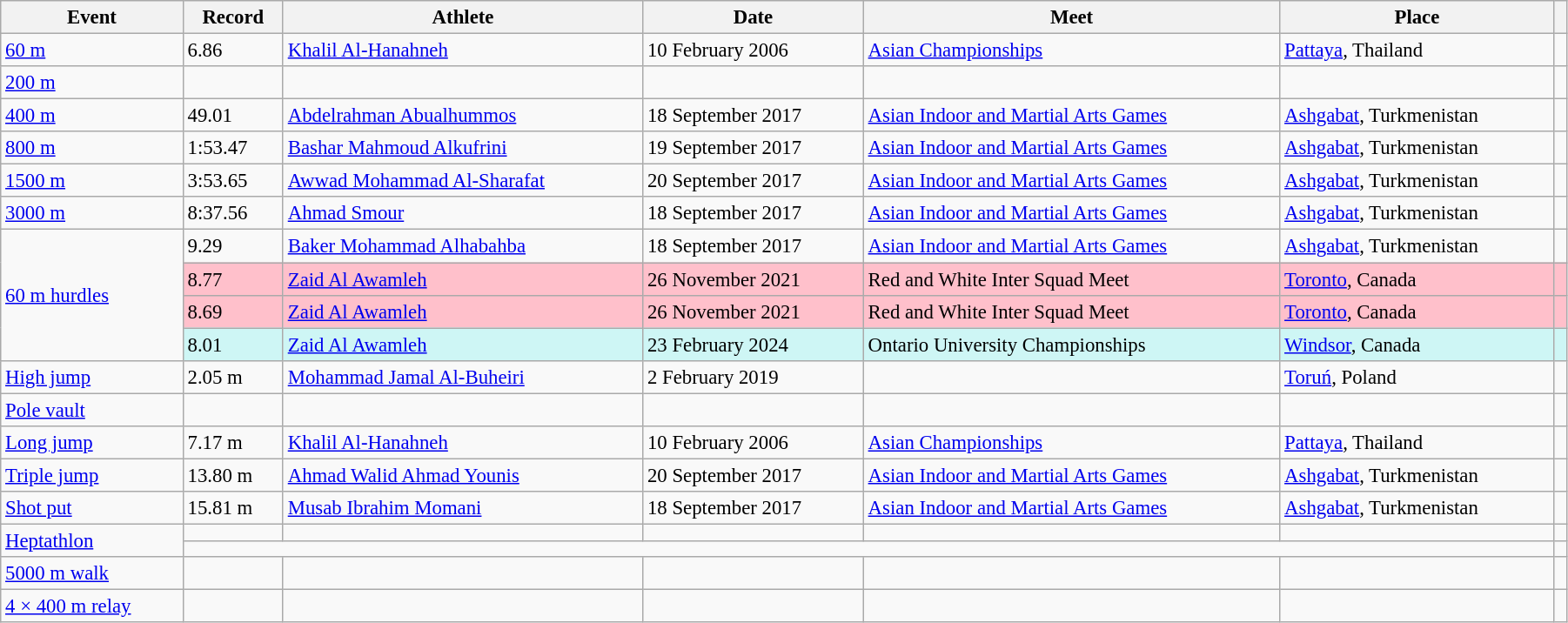<table class="wikitable" style="font-size:95%; width: 95%;">
<tr>
<th>Event</th>
<th>Record</th>
<th>Athlete</th>
<th>Date</th>
<th>Meet</th>
<th>Place</th>
<th></th>
</tr>
<tr>
<td><a href='#'>60 m</a></td>
<td>6.86</td>
<td><a href='#'>Khalil Al-Hanahneh</a></td>
<td>10 February 2006</td>
<td><a href='#'>Asian Championships</a></td>
<td><a href='#'>Pattaya</a>, Thailand</td>
<td></td>
</tr>
<tr>
<td><a href='#'>200 m</a></td>
<td></td>
<td></td>
<td></td>
<td></td>
<td></td>
<td></td>
</tr>
<tr>
<td><a href='#'>400 m</a></td>
<td>49.01</td>
<td><a href='#'>Abdelrahman Abualhummos</a></td>
<td>18 September 2017</td>
<td><a href='#'>Asian Indoor and Martial Arts Games</a></td>
<td><a href='#'>Ashgabat</a>, Turkmenistan</td>
<td></td>
</tr>
<tr>
<td><a href='#'>800 m</a></td>
<td>1:53.47</td>
<td><a href='#'>Bashar Mahmoud Alkufrini</a></td>
<td>19 September 2017</td>
<td><a href='#'>Asian Indoor and Martial Arts Games</a></td>
<td><a href='#'>Ashgabat</a>, Turkmenistan</td>
<td></td>
</tr>
<tr>
<td><a href='#'>1500 m</a></td>
<td>3:53.65</td>
<td><a href='#'>Awwad Mohammad Al-Sharafat</a></td>
<td>20 September 2017</td>
<td><a href='#'>Asian Indoor and Martial Arts Games</a></td>
<td><a href='#'>Ashgabat</a>, Turkmenistan</td>
<td></td>
</tr>
<tr>
<td><a href='#'>3000 m</a></td>
<td>8:37.56</td>
<td><a href='#'>Ahmad Smour</a></td>
<td>18 September 2017</td>
<td><a href='#'>Asian Indoor and Martial Arts Games</a></td>
<td><a href='#'>Ashgabat</a>, Turkmenistan</td>
<td></td>
</tr>
<tr>
<td rowspan=4><a href='#'>60 m hurdles</a></td>
<td>9.29</td>
<td><a href='#'>Baker Mohammad Alhabahba</a></td>
<td>18 September 2017</td>
<td><a href='#'>Asian Indoor and Martial Arts Games</a></td>
<td><a href='#'>Ashgabat</a>, Turkmenistan</td>
<td></td>
</tr>
<tr style="background:pink">
<td>8.77</td>
<td><a href='#'>Zaid Al Awamleh</a></td>
<td>26 November 2021</td>
<td>Red and White Inter Squad Meet</td>
<td><a href='#'>Toronto</a>, Canada</td>
<td></td>
</tr>
<tr style="background:pink">
<td>8.69</td>
<td><a href='#'>Zaid Al Awamleh</a></td>
<td>26 November 2021</td>
<td>Red and White Inter Squad Meet</td>
<td><a href='#'>Toronto</a>, Canada</td>
<td></td>
</tr>
<tr bgcolor="#CEF6F5">
<td>8.01</td>
<td><a href='#'>Zaid Al Awamleh</a></td>
<td>23 February 2024</td>
<td>Ontario University Championships</td>
<td><a href='#'>Windsor</a>, Canada</td>
<td></td>
</tr>
<tr>
<td><a href='#'>High jump</a></td>
<td>2.05 m</td>
<td><a href='#'>Mohammad Jamal Al-Buheiri</a></td>
<td>2 February 2019</td>
<td></td>
<td><a href='#'>Toruń</a>, Poland</td>
<td></td>
</tr>
<tr>
<td><a href='#'>Pole vault</a></td>
<td></td>
<td></td>
<td></td>
<td></td>
<td></td>
<td></td>
</tr>
<tr>
<td><a href='#'>Long jump</a></td>
<td>7.17 m</td>
<td><a href='#'>Khalil Al-Hanahneh</a></td>
<td>10 February 2006</td>
<td><a href='#'>Asian Championships</a></td>
<td><a href='#'>Pattaya</a>, Thailand</td>
<td></td>
</tr>
<tr>
<td><a href='#'>Triple jump</a></td>
<td>13.80 m</td>
<td><a href='#'>Ahmad Walid Ahmad Younis</a></td>
<td>20 September 2017</td>
<td><a href='#'>Asian Indoor and Martial Arts Games</a></td>
<td><a href='#'>Ashgabat</a>, Turkmenistan</td>
<td></td>
</tr>
<tr>
<td><a href='#'>Shot put</a></td>
<td>15.81 m</td>
<td><a href='#'>Musab Ibrahim Momani</a></td>
<td>18 September 2017</td>
<td><a href='#'>Asian Indoor and Martial Arts Games</a></td>
<td><a href='#'>Ashgabat</a>, Turkmenistan</td>
<td></td>
</tr>
<tr>
<td rowspan=2><a href='#'>Heptathlon</a></td>
<td></td>
<td></td>
<td></td>
<td></td>
<td></td>
<td></td>
</tr>
<tr>
<td colspan=5></td>
<td></td>
</tr>
<tr>
<td><a href='#'>5000 m walk</a></td>
<td></td>
<td></td>
<td></td>
<td></td>
<td></td>
<td></td>
</tr>
<tr>
<td><a href='#'>4 × 400 m relay</a></td>
<td></td>
<td></td>
<td></td>
<td></td>
<td></td>
<td></td>
</tr>
</table>
